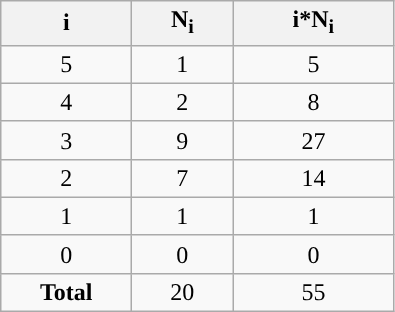<table class="wikitable">
<tr>
<th style="width: 80px">i</th>
<th style="width: 60px">N<sub>i</sub></th>
<th style="width: 100px">i*N<sub>i</sub></th>
</tr>
<tr>
<td style=" text-align:center">5</td>
<td style=" text-align:center">1</td>
<td style=" text-align:center">5</td>
</tr>
<tr>
<td style=" text-align:center">4</td>
<td style=" text-align:center">2</td>
<td style=" text-align:center">8</td>
</tr>
<tr>
<td style=" text-align:center">3</td>
<td style=" text-align:center">9</td>
<td style=" text-align:center">27</td>
</tr>
<tr>
<td style=" text-align:center">2</td>
<td style=" text-align:center">7</td>
<td style=" text-align:center">14</td>
</tr>
<tr>
<td style=" text-align:center">1</td>
<td style=" text-align:center">1</td>
<td style=" text-align:center">1</td>
</tr>
<tr>
<td style=" text-align:center">0</td>
<td style=" text-align:center">0</td>
<td style=" text-align:center">0</td>
</tr>
<tr>
<td style=" text-align:center"><strong>Total</strong></td>
<td style=" text-align:center">20</td>
<td style=" text-align:center">55</td>
</tr>
</table>
